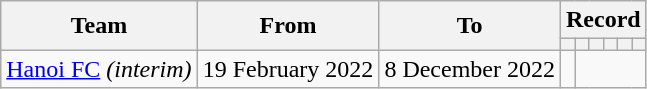<table class="wikitable" style="text-align: center;">
<tr>
<th rowspan="2">Team</th>
<th rowspan="2">From</th>
<th rowspan="2">To</th>
<th colspan="6">Record</th>
</tr>
<tr>
<th></th>
<th></th>
<th></th>
<th></th>
<th></th>
<th></th>
</tr>
<tr>
<td><a href='#'>Hanoi FC</a> <em>(interim)</em></td>
<td>19 February 2022</td>
<td>8 December 2022<br></td>
<td></td>
</tr>
</table>
